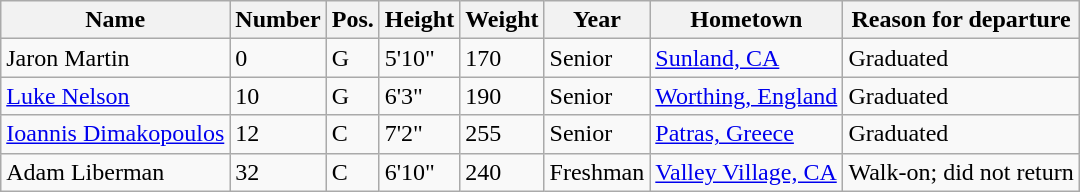<table class="wikitable sortable" border="1">
<tr>
<th>Name</th>
<th>Number</th>
<th>Pos.</th>
<th>Height</th>
<th>Weight</th>
<th>Year</th>
<th>Hometown</th>
<th class="unsortable">Reason for departure</th>
</tr>
<tr>
<td>Jaron Martin</td>
<td>0</td>
<td>G</td>
<td>5'10"</td>
<td>170</td>
<td>Senior</td>
<td><a href='#'>Sunland, CA</a></td>
<td>Graduated</td>
</tr>
<tr>
<td><a href='#'>Luke Nelson</a></td>
<td>10</td>
<td>G</td>
<td>6'3"</td>
<td>190</td>
<td>Senior</td>
<td><a href='#'>Worthing, England</a></td>
<td>Graduated</td>
</tr>
<tr>
<td><a href='#'>Ioannis Dimakopoulos</a></td>
<td>12</td>
<td>C</td>
<td>7'2"</td>
<td>255</td>
<td>Senior</td>
<td><a href='#'>Patras, Greece</a></td>
<td>Graduated</td>
</tr>
<tr>
<td>Adam Liberman</td>
<td>32</td>
<td>C</td>
<td>6'10"</td>
<td>240</td>
<td>Freshman</td>
<td><a href='#'>Valley Village, CA</a></td>
<td>Walk-on; did not return</td>
</tr>
</table>
